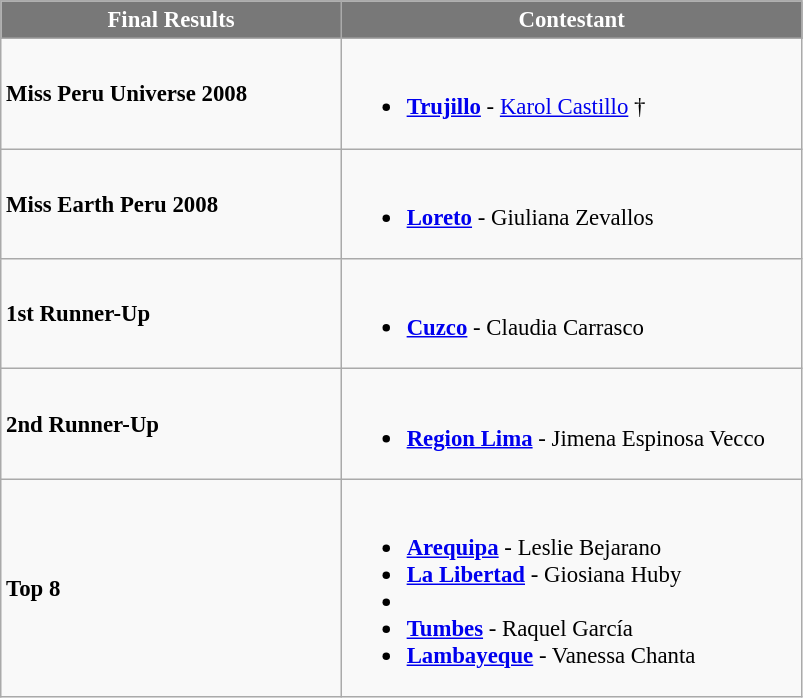<table class="wikitable sortable" style="font-size: 95%;">
<tr>
<th width="220" style="background-color:#787878;color:#FFFFFF;">Final Results</th>
<th width="300" style="background-color:#787878;color:#FFFFFF;">Contestant</th>
</tr>
<tr>
<td><strong>Miss Peru Universe 2008</strong></td>
<td><br><ul><li> <strong><a href='#'>Trujillo</a></strong> - <a href='#'>Karol Castillo</a> †</li></ul></td>
</tr>
<tr>
<td><strong>Miss Earth Peru 2008</strong></td>
<td><br><ul><li> <strong><a href='#'>Loreto</a></strong> - Giuliana Zevallos</li></ul></td>
</tr>
<tr>
<td><strong>1st Runner-Up</strong></td>
<td><br><ul><li> <strong><a href='#'>Cuzco</a></strong> - Claudia Carrasco</li></ul></td>
</tr>
<tr>
<td><strong>2nd Runner-Up</strong></td>
<td><br><ul><li> <strong><a href='#'>Region Lima</a></strong> - Jimena Espinosa Vecco</li></ul></td>
</tr>
<tr>
<td><strong>Top 8</strong></td>
<td><br><ul><li> <strong><a href='#'>Arequipa</a></strong> - Leslie Bejarano</li><li> <strong><a href='#'>La Libertad</a></strong> - Giosiana Huby</li><li></li><li> <strong><a href='#'>Tumbes</a></strong> - Raquel García</li><li> <strong><a href='#'>Lambayeque</a></strong> - Vanessa Chanta</li></ul></td>
</tr>
</table>
